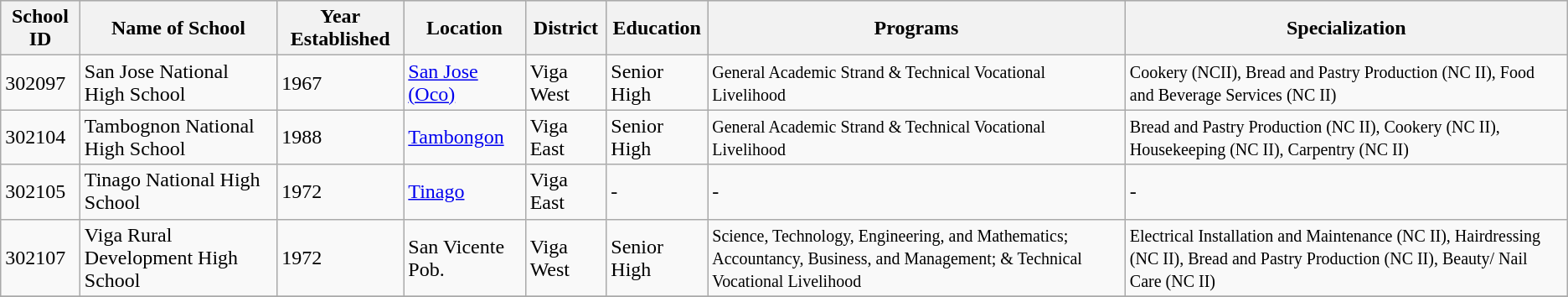<table class="wikitable">
<tr style="background:#ccc;">
<th>School ID</th>
<th>Name of School</th>
<th>Year Established</th>
<th>Location</th>
<th>District</th>
<th>Education</th>
<th>Programs</th>
<th>Specialization</th>
</tr>
<tr>
<td>302097</td>
<td>San Jose National High School</td>
<td>1967</td>
<td><a href='#'>San Jose (Oco)</a></td>
<td>Viga West</td>
<td>Senior High</td>
<td><small>General Academic Strand & Technical Vocational Livelihood</small></td>
<td><small>Cookery (NCII), Bread and Pastry Production (NC II), Food and Beverage Services (NC II)</small></td>
</tr>
<tr>
<td>302104</td>
<td>Tambognon National High School</td>
<td>1988</td>
<td><a href='#'>Tambongon</a></td>
<td>Viga East</td>
<td>Senior High</td>
<td><small>General Academic Strand & Technical Vocational Livelihood</small></td>
<td><small>Bread and Pastry Production (NC II), Cookery (NC II), Housekeeping (NC II), Carpentry (NC II)</small></td>
</tr>
<tr>
<td>302105</td>
<td>Tinago National High School</td>
<td>1972</td>
<td><a href='#'>Tinago</a></td>
<td>Viga East</td>
<td>-</td>
<td>-</td>
<td>-</td>
</tr>
<tr>
<td>302107</td>
<td>Viga Rural Development High School</td>
<td>1972</td>
<td>San Vicente Pob.</td>
<td>Viga West</td>
<td>Senior High</td>
<td><small>Science, Technology, Engineering, and Mathematics; Accountancy, Business, and Management; & Technical Vocational Livelihood</small></td>
<td><small>Electrical Installation and Maintenance (NC II), Hairdressing (NC II), Bread and Pastry Production (NC II), Beauty/ Nail Care (NC II)</small></td>
</tr>
<tr>
</tr>
</table>
